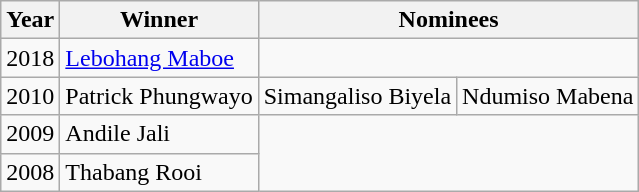<table class="wikitable">
<tr>
<th>Year</th>
<th>Winner</th>
<th colspan="2">Nominees</th>
</tr>
<tr>
<td>2018</td>
<td><a href='#'>Lebohang Maboe</a></td>
</tr>
<tr>
<td>2010</td>
<td>Patrick Phungwayo</td>
<td>Simangaliso Biyela</td>
<td>Ndumiso Mabena</td>
</tr>
<tr>
<td>2009</td>
<td>Andile Jali</td>
</tr>
<tr>
<td>2008</td>
<td>Thabang Rooi</td>
</tr>
</table>
